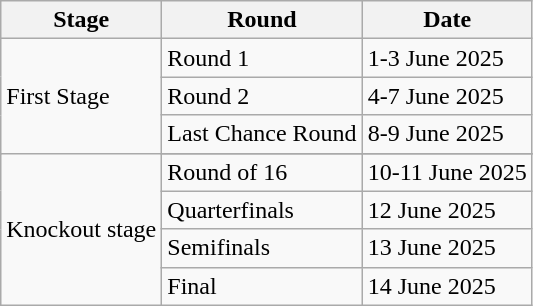<table class="wikitable">
<tr>
<th>Stage</th>
<th>Round</th>
<th>Date</th>
</tr>
<tr>
<td rowspan=3>First Stage</td>
<td>Round 1</td>
<td>1-3 June 2025</td>
</tr>
<tr>
<td>Round 2</td>
<td>4-7 June 2025</td>
</tr>
<tr>
<td>Last Chance Round</td>
<td>8-9 June 2025</td>
</tr>
<tr>
<td rowspan=6>Knockout stage</td>
</tr>
<tr>
<td>Round of 16</td>
<td>10-11 June 2025</td>
</tr>
<tr>
<td>Quarterfinals</td>
<td>12 June 2025</td>
</tr>
<tr>
<td>Semifinals</td>
<td>13 June 2025</td>
</tr>
<tr>
<td>Final</td>
<td>14 June 2025</td>
</tr>
</table>
